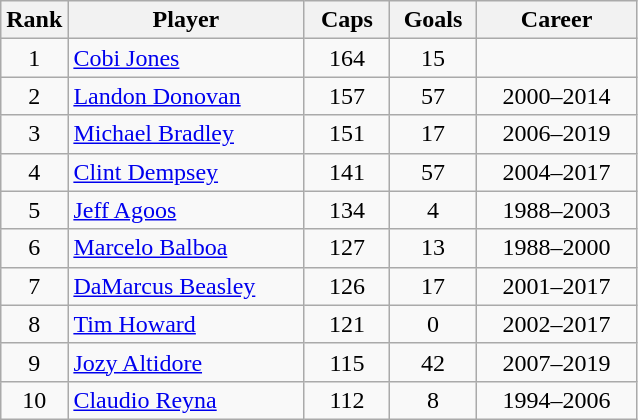<table class="wikitable sortable" style="text-align:center;">
<tr>
<th style="width:30px;" sort-data- type="number">Rank</th>
<th style="width:150px; class=unsortable">Player</th>
<th style="width:50px;" sort-data- type="number">Caps</th>
<th style="width:50px;" sort-data- type="number">Goals</th>
<th style="width:100px;">Career</th>
</tr>
<tr>
<td>1</td>
<td align=left><a href='#'>Cobi Jones</a></td>
<td>164</td>
<td>15</td>
<td></td>
</tr>
<tr>
<td>2</td>
<td align=left><a href='#'>Landon Donovan</a></td>
<td>157</td>
<td>57</td>
<td>2000–2014</td>
</tr>
<tr>
<td>3</td>
<td align=left><a href='#'>Michael Bradley</a></td>
<td>151</td>
<td>17</td>
<td>2006–2019</td>
</tr>
<tr>
<td>4</td>
<td align=left><a href='#'>Clint Dempsey</a></td>
<td>141</td>
<td>57</td>
<td>2004–2017</td>
</tr>
<tr>
<td>5</td>
<td align=left><a href='#'>Jeff Agoos</a></td>
<td>134</td>
<td>4</td>
<td>1988–2003</td>
</tr>
<tr>
<td>6</td>
<td align=left><a href='#'>Marcelo Balboa</a></td>
<td>127</td>
<td>13</td>
<td>1988–2000</td>
</tr>
<tr>
<td>7</td>
<td align=left><a href='#'>DaMarcus Beasley</a></td>
<td>126</td>
<td>17</td>
<td>2001–2017</td>
</tr>
<tr>
<td>8</td>
<td align=left><a href='#'>Tim Howard</a></td>
<td>121</td>
<td>0</td>
<td>2002–2017</td>
</tr>
<tr>
<td>9</td>
<td align=left><a href='#'>Jozy Altidore</a></td>
<td>115</td>
<td>42</td>
<td>2007–2019</td>
</tr>
<tr>
<td>10</td>
<td align=left><a href='#'>Claudio Reyna</a></td>
<td>112</td>
<td>8</td>
<td>1994–2006</td>
</tr>
</table>
